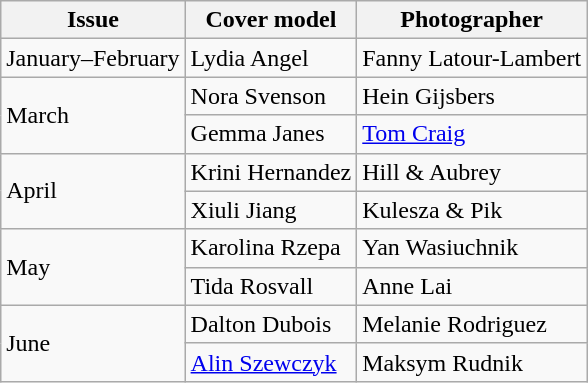<table class="sortable wikitable">
<tr>
<th>Issue</th>
<th>Cover model</th>
<th>Photographer</th>
</tr>
<tr>
<td>January–February</td>
<td>Lydia Angel</td>
<td>Fanny Latour-Lambert</td>
</tr>
<tr>
<td rowspan="2">March</td>
<td>Nora Svenson</td>
<td>Hein Gijsbers</td>
</tr>
<tr>
<td>Gemma Janes</td>
<td><a href='#'>Tom Craig</a></td>
</tr>
<tr>
<td rowspan="2">April</td>
<td>Krini Hernandez</td>
<td>Hill & Aubrey</td>
</tr>
<tr>
<td>Xiuli Jiang</td>
<td>Kulesza & Pik</td>
</tr>
<tr>
<td rowspan="2">May</td>
<td>Karolina Rzepa</td>
<td>Yan Wasiuchnik</td>
</tr>
<tr>
<td>Tida Rosvall</td>
<td>Anne Lai</td>
</tr>
<tr>
<td rowspan="2">June</td>
<td>Dalton Dubois</td>
<td>Melanie Rodriguez</td>
</tr>
<tr>
<td><a href='#'>Alin Szewczyk</a></td>
<td>Maksym Rudnik</td>
</tr>
</table>
